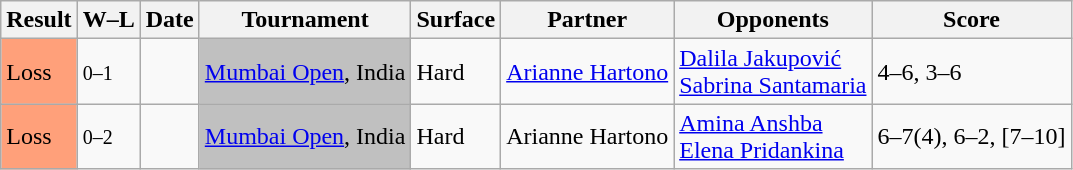<table class="sortable wikitable">
<tr>
<th>Result</th>
<th class="unsortable">W–L</th>
<th>Date</th>
<th>Tournament</th>
<th>Surface</th>
<th>Partner</th>
<th>Opponents</th>
<th class="unsortable">Score</th>
</tr>
<tr>
<td bgcolor="ffa07a">Loss</td>
<td><small>0–1</small></td>
<td><a href='#'></a></td>
<td bgcolor=silver><a href='#'>Mumbai Open</a>, India</td>
<td>Hard</td>
<td> <a href='#'>Arianne Hartono</a></td>
<td> <a href='#'>Dalila Jakupović</a> <br>  <a href='#'>Sabrina Santamaria</a></td>
<td>4–6, 3–6</td>
</tr>
<tr>
<td bgcolor="ffa07a">Loss</td>
<td><small>0–2</small></td>
<td><a href='#'></a></td>
<td bgcolor=silver><a href='#'>Mumbai Open</a>, India</td>
<td>Hard</td>
<td> Arianne Hartono</td>
<td> <a href='#'>Amina Anshba</a> <br>  <a href='#'>Elena Pridankina</a></td>
<td>6–7(4), 6–2, [7–10]</td>
</tr>
</table>
